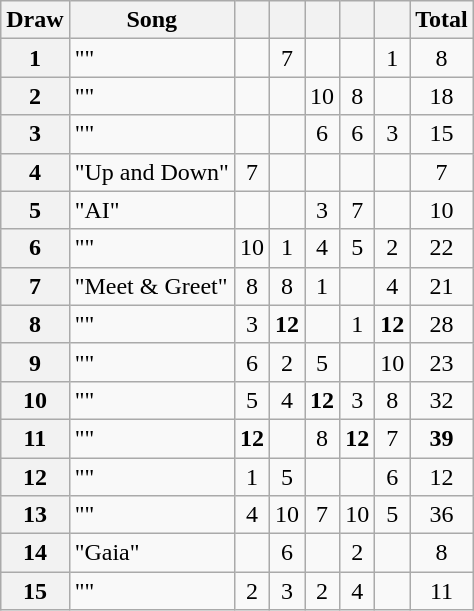<table class="wikitable collapsible plainrowheaders" style="margin: 1em auto 1em auto; text-align:center;">
<tr>
<th>Draw</th>
<th>Song</th>
<th><small></small></th>
<th><small></small></th>
<th><small></small></th>
<th><small></small></th>
<th><small></small></th>
<th>Total</th>
</tr>
<tr>
<th scope="row" style="text-align:center;">1</th>
<td align="left">""</td>
<td></td>
<td>7</td>
<td></td>
<td></td>
<td>1</td>
<td>8</td>
</tr>
<tr>
<th scope="row" style="text-align:center;">2</th>
<td align="left">""</td>
<td></td>
<td></td>
<td>10</td>
<td>8</td>
<td></td>
<td>18</td>
</tr>
<tr>
<th scope="row" style="text-align:center;">3</th>
<td align="left">""</td>
<td></td>
<td></td>
<td>6</td>
<td>6</td>
<td>3</td>
<td>15</td>
</tr>
<tr>
<th scope="row" style="text-align:center;">4</th>
<td align="left">"Up and Down"</td>
<td>7</td>
<td></td>
<td></td>
<td></td>
<td></td>
<td>7</td>
</tr>
<tr>
<th scope="row" style="text-align:center;">5</th>
<td align="left">"AI"</td>
<td></td>
<td></td>
<td>3</td>
<td>7</td>
<td></td>
<td>10</td>
</tr>
<tr>
<th scope="row" style="text-align:center;">6</th>
<td align="left">""</td>
<td>10</td>
<td>1</td>
<td>4</td>
<td>5</td>
<td>2</td>
<td>22</td>
</tr>
<tr>
<th scope="row" style="text-align:center;">7</th>
<td align="left">"Meet & Greet"</td>
<td>8</td>
<td>8</td>
<td>1</td>
<td></td>
<td>4</td>
<td>21</td>
</tr>
<tr>
<th scope="row" style="text-align:center;">8</th>
<td align="left">""</td>
<td>3</td>
<td><strong>12</strong></td>
<td></td>
<td>1</td>
<td><strong>12</strong></td>
<td>28</td>
</tr>
<tr>
<th scope="row" style="text-align:center;">9</th>
<td align="left">""</td>
<td>6</td>
<td>2</td>
<td>5</td>
<td></td>
<td>10</td>
<td>23</td>
</tr>
<tr>
<th scope="row" style="text-align:center;">10</th>
<td align="left">""</td>
<td>5</td>
<td>4</td>
<td><strong>12</strong></td>
<td>3</td>
<td>8</td>
<td>32</td>
</tr>
<tr>
<th scope="row" style="text-align:center;">11</th>
<td align="left">""</td>
<td><strong>12</strong></td>
<td></td>
<td>8</td>
<td><strong>12</strong></td>
<td>7</td>
<td><strong>39</strong></td>
</tr>
<tr>
<th scope="row" style="text-align:center;">12</th>
<td align="left">""</td>
<td>1</td>
<td>5</td>
<td></td>
<td></td>
<td>6</td>
<td>12</td>
</tr>
<tr>
<th scope="row" style="text-align:center;">13</th>
<td align="left">""</td>
<td>4</td>
<td>10</td>
<td>7</td>
<td>10</td>
<td>5</td>
<td>36</td>
</tr>
<tr>
<th scope="row" style="text-align:center;">14</th>
<td align="left">"Gaia"</td>
<td></td>
<td>6</td>
<td></td>
<td>2</td>
<td></td>
<td>8</td>
</tr>
<tr>
<th scope="row" style="text-align:center;">15</th>
<td align="left">""</td>
<td>2</td>
<td>3</td>
<td>2</td>
<td>4</td>
<td></td>
<td>11</td>
</tr>
</table>
